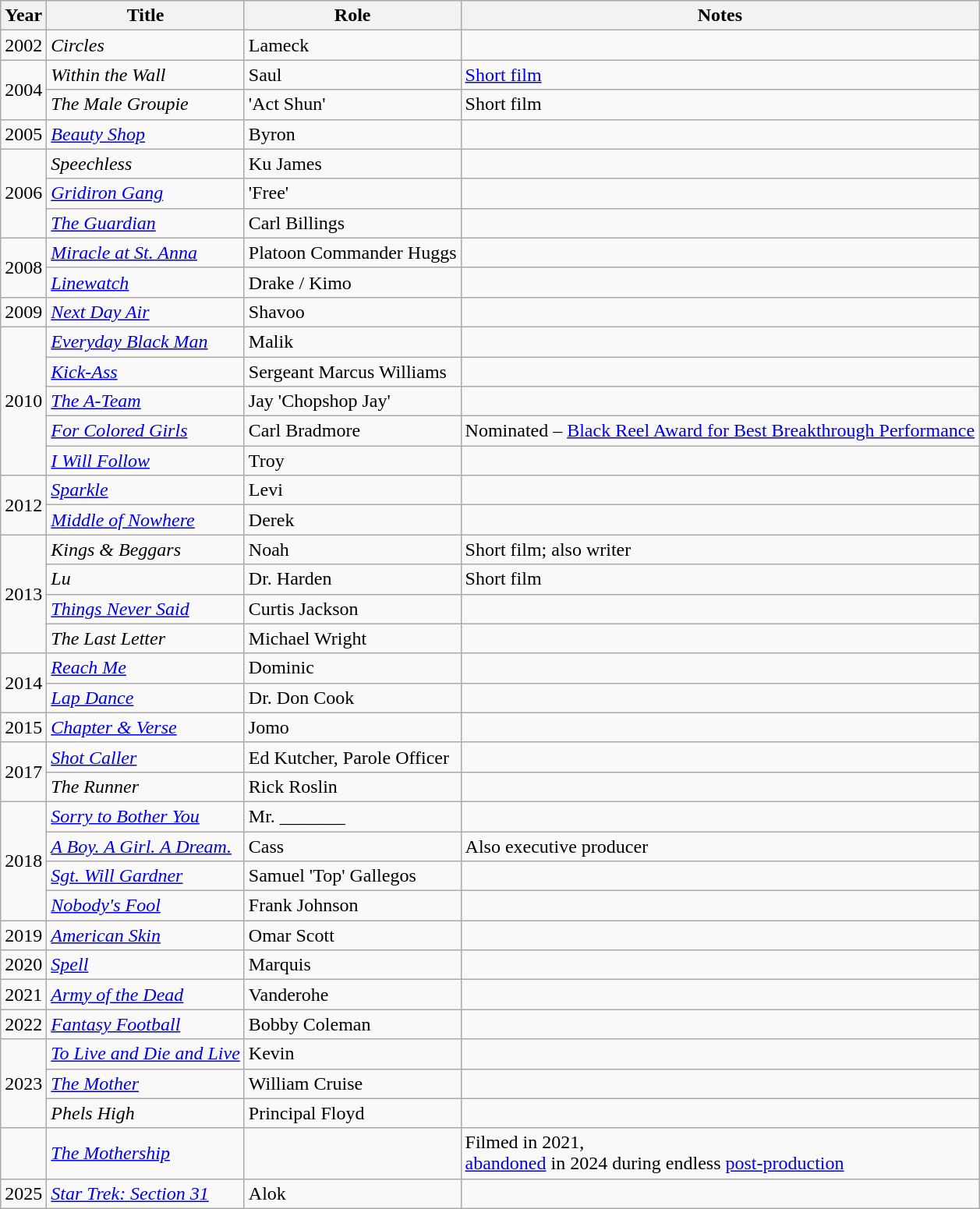<table class="wikitable sortable">
<tr>
<th>Year</th>
<th>Title</th>
<th>Role</th>
<th class="unsortable">Notes</th>
</tr>
<tr>
<td>2002</td>
<td><em>Circles</em></td>
<td>Lameck</td>
<td></td>
</tr>
<tr>
<td rowspan="2">2004</td>
<td><em>Within the Wall</em></td>
<td>Saul</td>
<td><a href='#'>Short film</a></td>
</tr>
<tr>
<td><em>The Male Groupie</em></td>
<td>'Act Shun'</td>
<td>Short film</td>
</tr>
<tr>
<td>2005</td>
<td><em><a href='#'>Beauty Shop</a></em></td>
<td>Byron</td>
<td></td>
</tr>
<tr>
<td rowspan="3">2006</td>
<td><em>Speechless</em></td>
<td>Ku James</td>
<td></td>
</tr>
<tr>
<td><em><a href='#'>Gridiron Gang</a></em></td>
<td>'Free'</td>
<td></td>
</tr>
<tr>
<td><em><a href='#'>The Guardian</a></em></td>
<td>Carl Billings</td>
<td></td>
</tr>
<tr>
<td rowspan="2">2008</td>
<td><em><a href='#'>Miracle at St. Anna</a></em></td>
<td>Platoon Commander Huggs</td>
<td></td>
</tr>
<tr>
<td><em><a href='#'>Linewatch</a></em></td>
<td>Drake / Kimo</td>
<td></td>
</tr>
<tr>
<td>2009</td>
<td><em><a href='#'>Next Day Air</a></em></td>
<td>Shavoo</td>
<td></td>
</tr>
<tr>
<td rowspan="5">2010</td>
<td><em><a href='#'>Everyday Black Man</a></em></td>
<td>Malik</td>
<td></td>
</tr>
<tr>
<td><em><a href='#'>Kick-Ass</a></em></td>
<td>Sergeant Marcus Williams</td>
<td></td>
</tr>
<tr>
<td><em><a href='#'>The A-Team</a></em></td>
<td>Jay 'Chopshop Jay'</td>
<td></td>
</tr>
<tr>
<td><em><a href='#'>For Colored Girls</a></em></td>
<td>Carl Bradmore</td>
<td>Nominated – <a href='#'>Black Reel Award for Best Breakthrough Performance</a></td>
</tr>
<tr>
<td><em><a href='#'>I Will Follow</a></em></td>
<td>Troy</td>
<td></td>
</tr>
<tr>
<td rowspan="2">2012</td>
<td><em><a href='#'>Sparkle</a></em></td>
<td>Levi</td>
<td></td>
</tr>
<tr>
<td><em><a href='#'>Middle of Nowhere</a></em></td>
<td>Derek</td>
<td></td>
</tr>
<tr>
<td rowspan="4">2013</td>
<td><em>Kings & Beggars</em></td>
<td>Noah</td>
<td>Short film; also writer</td>
</tr>
<tr>
<td><em>Lu</em></td>
<td>Dr. Harden</td>
<td>Short film</td>
</tr>
<tr>
<td><em><a href='#'>Things Never Said</a></em></td>
<td>Curtis Jackson</td>
<td></td>
</tr>
<tr>
<td><em>The Last Letter</em></td>
<td>Michael Wright</td>
<td></td>
</tr>
<tr>
<td rowspan="2">2014</td>
<td><em><a href='#'>Reach Me</a></em></td>
<td>Dominic</td>
<td></td>
</tr>
<tr>
<td><em><a href='#'>Lap Dance</a></em></td>
<td>Dr. Don Cook</td>
<td></td>
</tr>
<tr>
<td>2015</td>
<td><em><a href='#'>Chapter & Verse</a></em></td>
<td>Jomo</td>
<td></td>
</tr>
<tr>
<td rowspan="2">2017</td>
<td><em><a href='#'>Shot Caller</a></em></td>
<td>Ed Kutcher, Parole Officer</td>
<td></td>
</tr>
<tr>
<td><em>The Runner</em></td>
<td>Rick Roslin</td>
<td></td>
</tr>
<tr>
<td rowspan="4">2018</td>
<td><em><a href='#'>Sorry to Bother You</a></em></td>
<td>Mr. _______</td>
<td></td>
</tr>
<tr>
<td><em><a href='#'>A Boy. A Girl. A Dream.</a></em></td>
<td>Cass</td>
<td>Also executive producer</td>
</tr>
<tr>
<td><em><a href='#'>Sgt. Will Gardner</a></em></td>
<td>Samuel 'Top' Gallegos</td>
<td></td>
</tr>
<tr>
<td><em><a href='#'>Nobody's Fool</a></em></td>
<td>Frank Johnson</td>
<td></td>
</tr>
<tr>
<td>2019</td>
<td><em><a href='#'>American Skin</a></em></td>
<td>Omar Scott</td>
<td></td>
</tr>
<tr>
<td>2020</td>
<td><em><a href='#'>Spell</a></em></td>
<td>Marquis</td>
<td></td>
</tr>
<tr>
<td>2021</td>
<td><em><a href='#'>Army of the Dead</a></em></td>
<td>Vanderohe</td>
<td></td>
</tr>
<tr>
<td>2022</td>
<td><em><a href='#'>Fantasy Football</a></em></td>
<td>Bobby Coleman</td>
<td></td>
</tr>
<tr>
<td rowspan="3">2023</td>
<td><em><a href='#'>To Live and Die and Live</a></em></td>
<td>Kevin</td>
</tr>
<tr>
<td><em><a href='#'>The Mother</a></em></td>
<td>William Cruise</td>
<td></td>
</tr>
<tr>
<td><em>Phels High</em></td>
<td>Principal Floyd</td>
<td></td>
</tr>
<tr>
<td></td>
<td><em><a href='#'>The Mothership</a></em></td>
<td></td>
<td>Filmed in 2021,<br><a href='#'>abandoned</a> in 2024 during endless <a href='#'>post-production</a></td>
</tr>
<tr>
<td>2025</td>
<td><em><a href='#'>Star Trek: Section 31</a></em></td>
<td>Alok</td>
<td></td>
</tr>
</table>
